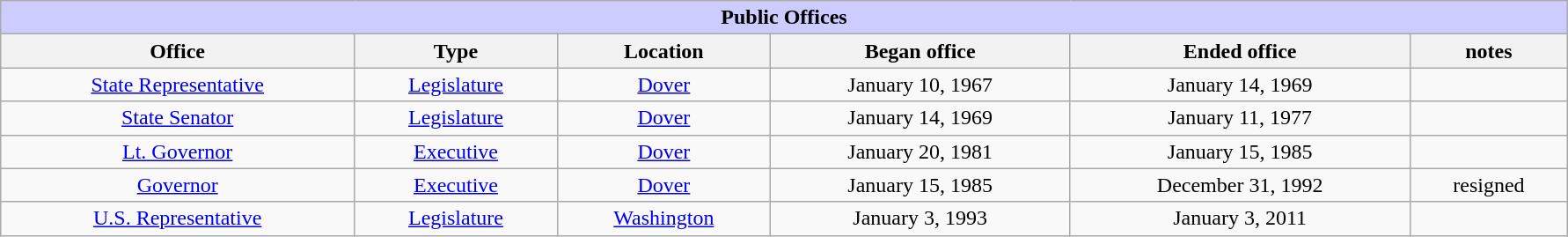<table class="wikitable" style="text-align:center; width:94%; margin:auto;">
<tr>
<th colspan="7" style="background:#ccf;">Public Offices</th>
</tr>
<tr>
<th><strong>Office</strong></th>
<th><strong>Type</strong></th>
<th><strong>Location</strong></th>
<th><strong>Began office</strong></th>
<th><strong>Ended office</strong></th>
<th><strong>notes</strong></th>
</tr>
<tr>
<td><a href='#'>State Representative</a></td>
<td><a href='#'>Legislature</a></td>
<td><a href='#'>Dover</a></td>
<td>January 10, 1967</td>
<td>January 14, 1969</td>
<td></td>
</tr>
<tr>
<td><a href='#'>State Senator</a></td>
<td><a href='#'>Legislature</a></td>
<td><a href='#'>Dover</a></td>
<td>January 14, 1969</td>
<td>January 11, 1977</td>
<td></td>
</tr>
<tr>
<td><a href='#'>Lt. Governor</a></td>
<td><a href='#'>Executive</a></td>
<td><a href='#'>Dover</a></td>
<td>January 20, 1981</td>
<td>January 15, 1985</td>
<td></td>
</tr>
<tr>
<td><a href='#'>Governor</a></td>
<td><a href='#'>Executive</a></td>
<td><a href='#'>Dover</a></td>
<td>January 15, 1985</td>
<td>December 31, 1992</td>
<td>resigned</td>
</tr>
<tr>
<td><a href='#'>U.S. Representative</a></td>
<td><a href='#'>Legislature</a></td>
<td><a href='#'>Washington</a></td>
<td>January 3, 1993</td>
<td>January 3, 2011</td>
<td></td>
</tr>
</table>
